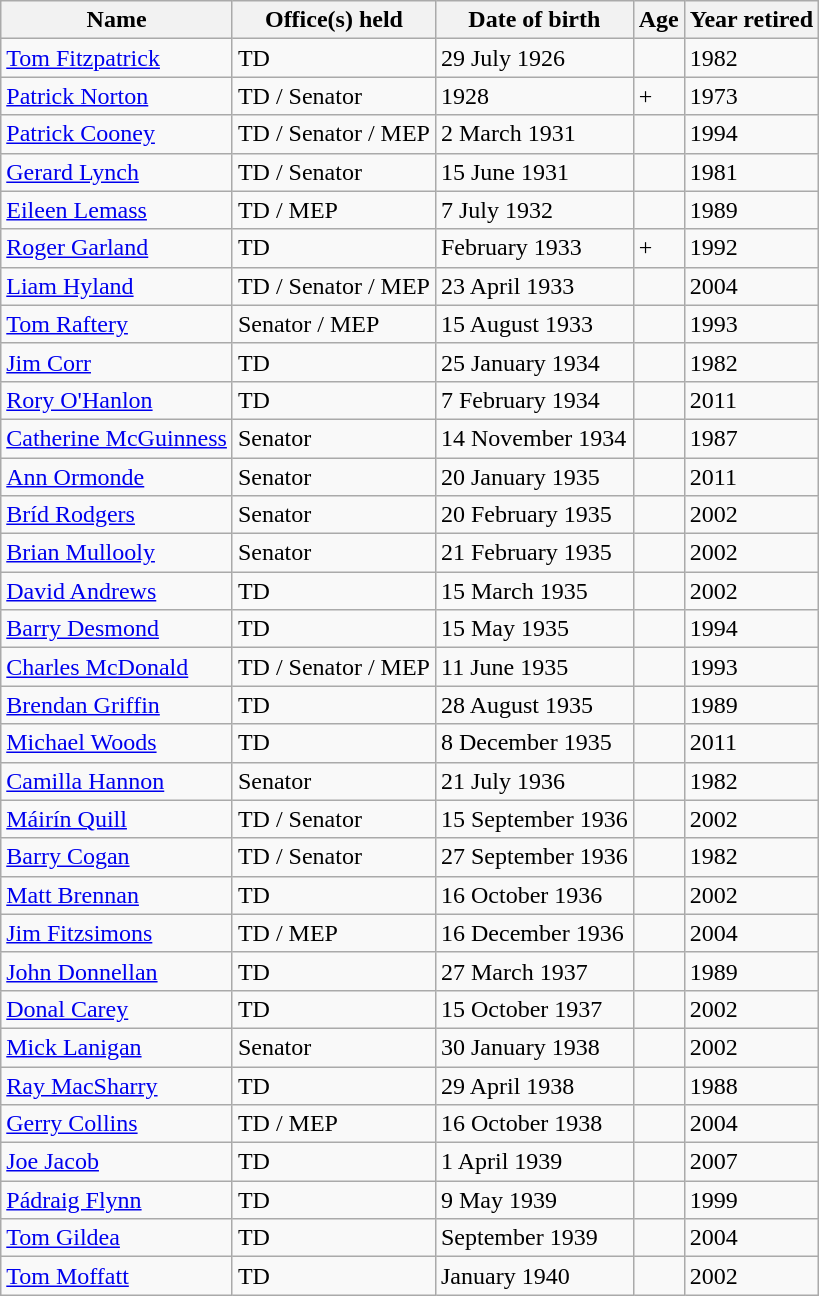<table class="wikitable">
<tr>
<th>Name</th>
<th>Office(s) held</th>
<th>Date of birth</th>
<th>Age</th>
<th>Year retired</th>
</tr>
<tr>
<td><a href='#'>Tom Fitzpatrick</a></td>
<td>TD</td>
<td>29 July 1926</td>
<td></td>
<td>1982</td>
</tr>
<tr>
<td><a href='#'>Patrick Norton</a></td>
<td>TD / Senator</td>
<td>1928</td>
<td>+</td>
<td>1973</td>
</tr>
<tr>
<td><a href='#'>Patrick Cooney</a></td>
<td>TD / Senator / MEP</td>
<td>2 March 1931</td>
<td></td>
<td>1994</td>
</tr>
<tr>
<td><a href='#'>Gerard Lynch</a></td>
<td>TD / Senator</td>
<td>15 June 1931</td>
<td></td>
<td>1981</td>
</tr>
<tr>
<td><a href='#'>Eileen Lemass</a></td>
<td>TD / MEP</td>
<td>7 July 1932</td>
<td></td>
<td>1989</td>
</tr>
<tr>
<td><a href='#'>Roger Garland</a></td>
<td>TD</td>
<td>February 1933</td>
<td>+</td>
<td>1992</td>
</tr>
<tr>
<td><a href='#'>Liam Hyland</a></td>
<td>TD / Senator / MEP</td>
<td>23 April 1933</td>
<td></td>
<td>2004</td>
</tr>
<tr>
<td><a href='#'>Tom Raftery</a></td>
<td>Senator / MEP</td>
<td>15 August 1933</td>
<td></td>
<td>1993</td>
</tr>
<tr>
<td><a href='#'>Jim Corr</a></td>
<td>TD</td>
<td>25 January 1934</td>
<td></td>
<td>1982</td>
</tr>
<tr>
<td><a href='#'>Rory O'Hanlon</a></td>
<td>TD</td>
<td>7 February 1934</td>
<td></td>
<td>2011</td>
</tr>
<tr>
<td><a href='#'>Catherine McGuinness</a></td>
<td>Senator</td>
<td>14 November 1934</td>
<td></td>
<td>1987</td>
</tr>
<tr>
<td><a href='#'>Ann Ormonde</a></td>
<td>Senator</td>
<td>20 January 1935</td>
<td></td>
<td>2011</td>
</tr>
<tr>
<td><a href='#'>Bríd Rodgers</a></td>
<td>Senator</td>
<td>20 February 1935</td>
<td></td>
<td>2002</td>
</tr>
<tr>
<td><a href='#'>Brian Mullooly</a></td>
<td>Senator</td>
<td>21 February 1935</td>
<td></td>
<td>2002</td>
</tr>
<tr>
<td><a href='#'>David Andrews</a></td>
<td>TD</td>
<td>15 March 1935</td>
<td></td>
<td>2002</td>
</tr>
<tr>
<td><a href='#'>Barry Desmond</a></td>
<td>TD</td>
<td>15 May 1935</td>
<td></td>
<td>1994</td>
</tr>
<tr>
<td><a href='#'>Charles McDonald</a></td>
<td>TD / Senator / MEP</td>
<td>11 June 1935</td>
<td></td>
<td>1993</td>
</tr>
<tr>
<td><a href='#'>Brendan Griffin</a></td>
<td>TD</td>
<td>28 August 1935</td>
<td></td>
<td>1989</td>
</tr>
<tr>
<td><a href='#'>Michael Woods</a></td>
<td>TD</td>
<td>8 December 1935</td>
<td></td>
<td>2011</td>
</tr>
<tr>
<td><a href='#'>Camilla Hannon</a></td>
<td>Senator</td>
<td>21 July 1936</td>
<td></td>
<td>1982</td>
</tr>
<tr>
<td><a href='#'>Máirín Quill</a></td>
<td>TD / Senator</td>
<td>15 September 1936</td>
<td></td>
<td>2002</td>
</tr>
<tr>
<td><a href='#'>Barry Cogan</a></td>
<td>TD / Senator</td>
<td>27 September 1936</td>
<td></td>
<td>1982</td>
</tr>
<tr>
<td><a href='#'>Matt Brennan</a></td>
<td>TD</td>
<td>16 October 1936</td>
<td></td>
<td>2002</td>
</tr>
<tr>
<td><a href='#'>Jim Fitzsimons</a></td>
<td>TD / MEP</td>
<td>16 December 1936</td>
<td></td>
<td>2004</td>
</tr>
<tr>
<td><a href='#'>John Donnellan</a></td>
<td>TD</td>
<td>27 March 1937</td>
<td></td>
<td>1989</td>
</tr>
<tr>
<td><a href='#'>Donal Carey</a></td>
<td>TD</td>
<td>15 October 1937</td>
<td></td>
<td>2002</td>
</tr>
<tr>
<td><a href='#'>Mick Lanigan</a></td>
<td>Senator</td>
<td>30 January 1938</td>
<td></td>
<td>2002</td>
</tr>
<tr>
<td><a href='#'>Ray MacSharry</a></td>
<td>TD</td>
<td>29 April 1938</td>
<td></td>
<td>1988</td>
</tr>
<tr>
<td><a href='#'>Gerry Collins</a></td>
<td>TD / MEP</td>
<td>16 October 1938</td>
<td></td>
<td>2004</td>
</tr>
<tr>
<td><a href='#'>Joe Jacob</a></td>
<td>TD</td>
<td>1 April 1939</td>
<td></td>
<td>2007</td>
</tr>
<tr>
<td><a href='#'>Pádraig Flynn</a></td>
<td>TD</td>
<td>9 May 1939</td>
<td></td>
<td>1999</td>
</tr>
<tr>
<td><a href='#'>Tom Gildea</a></td>
<td>TD</td>
<td>September 1939</td>
<td></td>
<td>2004</td>
</tr>
<tr>
<td><a href='#'>Tom Moffatt</a></td>
<td>TD</td>
<td>January 1940</td>
<td></td>
<td>2002</td>
</tr>
</table>
